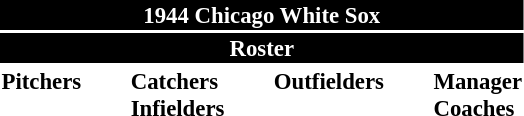<table class="toccolours" style="font-size: 95%;">
<tr>
<th colspan="10" style="background-color: black; color: white; text-align: center;">1944 Chicago White Sox</th>
</tr>
<tr>
<td colspan="10" style="background-color: black; color: white; text-align: center;"><strong>Roster</strong></td>
</tr>
<tr>
<td valign="top"><strong>Pitchers</strong><br>









</td>
<td width="25px"></td>
<td valign="top"><strong>Catchers</strong><br>



<strong>Infielders</strong>







</td>
<td width="25px"></td>
<td valign="top"><strong>Outfielders</strong><br>




</td>
<td width="25px"></td>
<td valign="top"><strong>Manager</strong><br>
<strong>Coaches</strong>


</td>
</tr>
</table>
